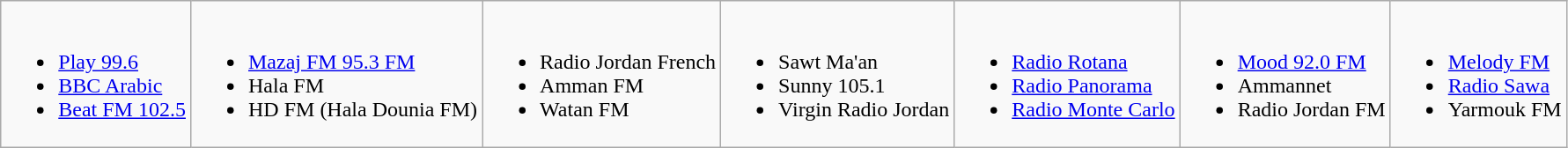<table class="wikitable">
<tr>
<td><br><ul><li><a href='#'>Play 99.6</a></li><li><a href='#'>BBC Arabic</a></li><li><a href='#'>Beat FM 102.5</a></li></ul></td>
<td><br><ul><li><a href='#'>Mazaj FM 95.3 FM</a></li><li>Hala FM</li><li>HD FM (Hala Dounia FM)</li></ul></td>
<td><br><ul><li>Radio Jordan French</li><li>Amman FM</li><li>Watan FM</li></ul></td>
<td><br><ul><li>Sawt Ma'an</li><li>Sunny 105.1</li><li>Virgin Radio Jordan</li></ul></td>
<td><br><ul><li><a href='#'>Radio Rotana</a></li><li><a href='#'>Radio Panorama</a></li><li><a href='#'>Radio Monte Carlo</a></li></ul></td>
<td><br><ul><li><a href='#'>Mood 92.0 FM</a></li><li>Ammannet</li><li>Radio Jordan FM</li></ul></td>
<td><br><ul><li><a href='#'>Melody FM</a></li><li><a href='#'>Radio Sawa</a></li><li>Yarmouk FM</li></ul></td>
</tr>
</table>
